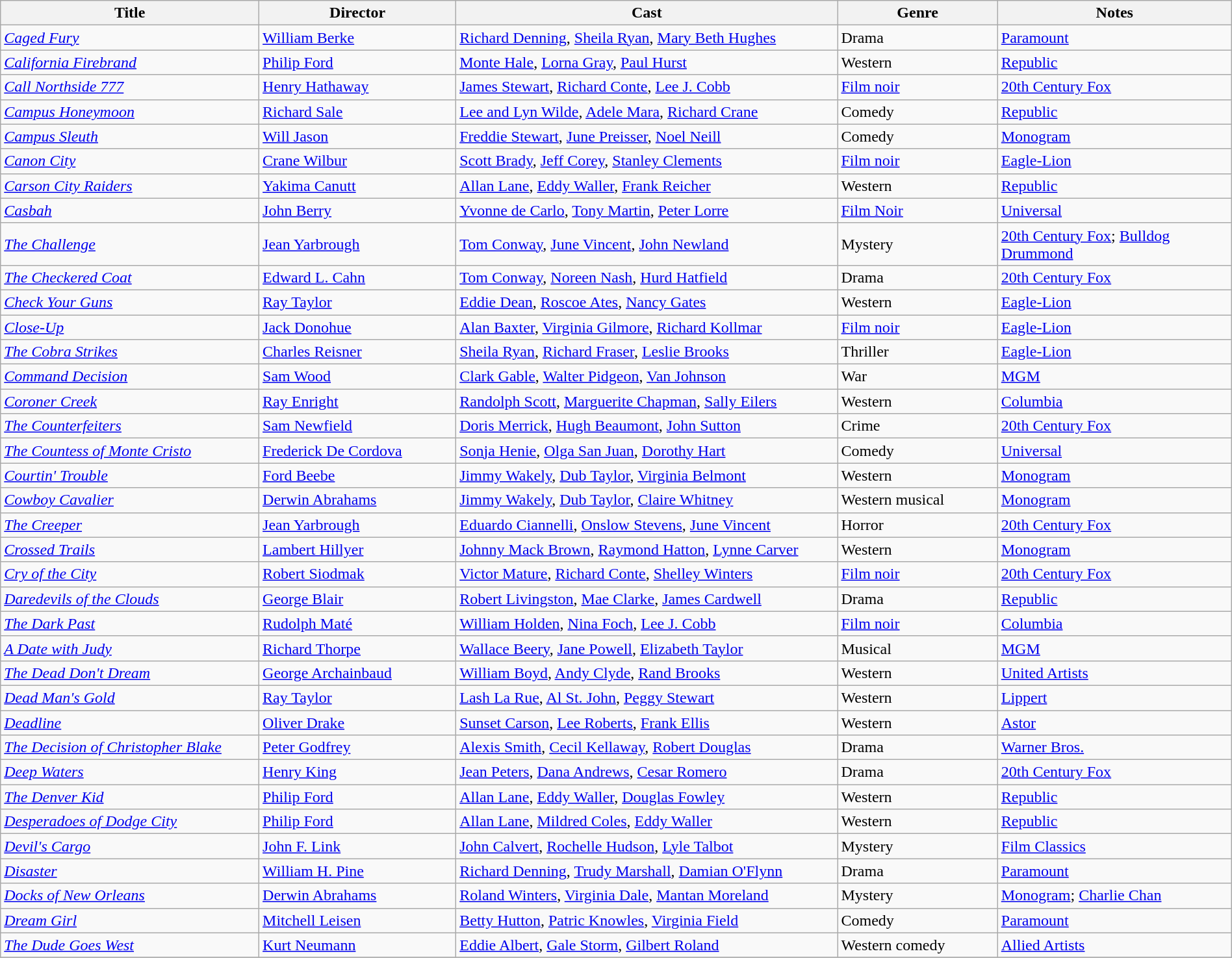<table class="wikitable" style="width:100%;">
<tr>
<th style="width:21%;">Title</th>
<th style="width:16%;">Director</th>
<th style="width:31%;">Cast</th>
<th style="width:13%;">Genre</th>
<th style="width:19%;">Notes</th>
</tr>
<tr>
<td><em><a href='#'>Caged Fury</a></em></td>
<td><a href='#'>William Berke</a></td>
<td><a href='#'>Richard Denning</a>, <a href='#'>Sheila Ryan</a>, <a href='#'>Mary Beth Hughes</a></td>
<td>Drama</td>
<td><a href='#'>Paramount</a></td>
</tr>
<tr>
<td><em><a href='#'>California Firebrand</a></em></td>
<td><a href='#'>Philip Ford</a></td>
<td><a href='#'>Monte Hale</a>, <a href='#'>Lorna Gray</a>, <a href='#'>Paul Hurst</a></td>
<td>Western</td>
<td><a href='#'>Republic</a></td>
</tr>
<tr>
<td><em><a href='#'>Call Northside 777</a></em></td>
<td><a href='#'>Henry Hathaway</a></td>
<td><a href='#'>James Stewart</a>, <a href='#'>Richard Conte</a>, <a href='#'>Lee J. Cobb</a></td>
<td><a href='#'>Film noir</a></td>
<td><a href='#'>20th Century Fox</a></td>
</tr>
<tr>
<td><em><a href='#'>Campus Honeymoon</a></em></td>
<td><a href='#'>Richard Sale</a></td>
<td><a href='#'>Lee and Lyn Wilde</a>, <a href='#'>Adele Mara</a>, <a href='#'>Richard Crane</a></td>
<td>Comedy</td>
<td><a href='#'>Republic</a></td>
</tr>
<tr>
<td><em><a href='#'>Campus Sleuth</a></em></td>
<td><a href='#'>Will Jason</a></td>
<td><a href='#'>Freddie Stewart</a>, <a href='#'>June Preisser</a>, <a href='#'>Noel Neill</a></td>
<td>Comedy</td>
<td><a href='#'>Monogram</a></td>
</tr>
<tr>
<td><em><a href='#'>Canon City</a></em></td>
<td><a href='#'>Crane Wilbur</a></td>
<td><a href='#'>Scott Brady</a>, <a href='#'>Jeff Corey</a>, <a href='#'>Stanley Clements</a></td>
<td><a href='#'>Film noir</a></td>
<td><a href='#'>Eagle-Lion</a></td>
</tr>
<tr>
<td><em><a href='#'>Carson City Raiders</a></em></td>
<td><a href='#'>Yakima Canutt</a></td>
<td><a href='#'>Allan Lane</a>, <a href='#'>Eddy Waller</a>, <a href='#'>Frank Reicher</a></td>
<td>Western</td>
<td><a href='#'>Republic</a></td>
</tr>
<tr>
<td><em><a href='#'>Casbah</a></em></td>
<td><a href='#'>John Berry</a></td>
<td><a href='#'>Yvonne de Carlo</a>, <a href='#'>Tony Martin</a>, <a href='#'>Peter Lorre</a></td>
<td><a href='#'>Film Noir</a></td>
<td><a href='#'>Universal</a></td>
</tr>
<tr>
<td><em><a href='#'>The Challenge</a></em></td>
<td><a href='#'>Jean Yarbrough</a></td>
<td><a href='#'>Tom Conway</a>, <a href='#'>June Vincent</a>, <a href='#'>John Newland</a></td>
<td>Mystery</td>
<td><a href='#'>20th Century Fox</a>; <a href='#'>Bulldog Drummond</a></td>
</tr>
<tr>
<td><em><a href='#'>The Checkered Coat</a></em></td>
<td><a href='#'>Edward L. Cahn</a></td>
<td><a href='#'>Tom Conway</a>, <a href='#'>Noreen Nash</a>, <a href='#'>Hurd Hatfield</a></td>
<td>Drama</td>
<td><a href='#'>20th Century Fox</a></td>
</tr>
<tr>
<td><em><a href='#'>Check Your Guns</a></em></td>
<td><a href='#'>Ray Taylor</a></td>
<td><a href='#'>Eddie Dean</a>, <a href='#'>Roscoe Ates</a>, <a href='#'>Nancy Gates</a></td>
<td>Western</td>
<td><a href='#'>Eagle-Lion</a></td>
</tr>
<tr>
<td><em><a href='#'>Close-Up</a></em></td>
<td><a href='#'>Jack Donohue</a></td>
<td><a href='#'>Alan Baxter</a>, <a href='#'>Virginia Gilmore</a>, <a href='#'>Richard Kollmar</a></td>
<td><a href='#'>Film noir</a></td>
<td><a href='#'>Eagle-Lion</a></td>
</tr>
<tr>
<td><em><a href='#'>The Cobra Strikes</a></em></td>
<td><a href='#'>Charles Reisner</a></td>
<td><a href='#'>Sheila Ryan</a>, <a href='#'>Richard Fraser</a>, <a href='#'>Leslie Brooks</a></td>
<td>Thriller</td>
<td><a href='#'>Eagle-Lion</a></td>
</tr>
<tr>
<td><em><a href='#'>Command Decision</a></em></td>
<td><a href='#'>Sam Wood</a></td>
<td><a href='#'>Clark Gable</a>, <a href='#'>Walter Pidgeon</a>, <a href='#'>Van Johnson</a></td>
<td>War</td>
<td><a href='#'>MGM</a></td>
</tr>
<tr>
<td><em><a href='#'>Coroner Creek</a></em></td>
<td><a href='#'>Ray Enright</a></td>
<td><a href='#'>Randolph Scott</a>, <a href='#'>Marguerite Chapman</a>, <a href='#'>Sally Eilers</a></td>
<td>Western</td>
<td><a href='#'>Columbia</a></td>
</tr>
<tr>
<td><em><a href='#'>The Counterfeiters</a></em></td>
<td><a href='#'>Sam Newfield</a></td>
<td><a href='#'>Doris Merrick</a>, <a href='#'>Hugh Beaumont</a>, <a href='#'>John Sutton</a></td>
<td>Crime</td>
<td><a href='#'>20th Century Fox</a></td>
</tr>
<tr>
<td><em><a href='#'>The Countess of Monte Cristo</a></em></td>
<td><a href='#'>Frederick De Cordova</a></td>
<td><a href='#'>Sonja Henie</a>, <a href='#'>Olga San Juan</a>, <a href='#'>Dorothy Hart</a></td>
<td>Comedy</td>
<td><a href='#'>Universal</a></td>
</tr>
<tr>
<td><em><a href='#'>Courtin' Trouble</a></em></td>
<td><a href='#'>Ford Beebe</a></td>
<td><a href='#'>Jimmy Wakely</a>, <a href='#'>Dub Taylor</a>, <a href='#'>Virginia Belmont</a></td>
<td>Western</td>
<td><a href='#'>Monogram</a></td>
</tr>
<tr>
<td><em><a href='#'>Cowboy Cavalier</a></em></td>
<td><a href='#'>Derwin Abrahams</a></td>
<td><a href='#'>Jimmy Wakely</a>, <a href='#'>Dub Taylor</a>, <a href='#'>Claire Whitney</a></td>
<td>Western musical</td>
<td><a href='#'>Monogram</a></td>
</tr>
<tr>
<td><em><a href='#'>The Creeper</a></em></td>
<td><a href='#'>Jean Yarbrough</a></td>
<td><a href='#'>Eduardo Ciannelli</a>, <a href='#'>Onslow Stevens</a>, <a href='#'>June Vincent</a></td>
<td>Horror</td>
<td><a href='#'>20th Century Fox</a></td>
</tr>
<tr>
<td><em><a href='#'>Crossed Trails</a></em></td>
<td><a href='#'>Lambert Hillyer</a></td>
<td><a href='#'>Johnny Mack Brown</a>, <a href='#'>Raymond Hatton</a>, <a href='#'>Lynne Carver</a></td>
<td>Western</td>
<td><a href='#'>Monogram</a></td>
</tr>
<tr>
<td><em><a href='#'>Cry of the City</a></em></td>
<td><a href='#'>Robert Siodmak</a></td>
<td><a href='#'>Victor Mature</a>, <a href='#'>Richard Conte</a>, <a href='#'>Shelley Winters</a></td>
<td><a href='#'>Film noir</a></td>
<td><a href='#'>20th Century Fox</a></td>
</tr>
<tr>
<td><em><a href='#'>Daredevils of the Clouds</a></em></td>
<td><a href='#'>George Blair</a></td>
<td><a href='#'>Robert Livingston</a>, <a href='#'>Mae Clarke</a>, <a href='#'>James Cardwell</a></td>
<td>Drama</td>
<td><a href='#'>Republic</a></td>
</tr>
<tr>
<td><em><a href='#'>The Dark Past</a></em></td>
<td><a href='#'>Rudolph Maté</a></td>
<td><a href='#'>William Holden</a>, <a href='#'>Nina Foch</a>, <a href='#'>Lee J. Cobb</a></td>
<td><a href='#'>Film noir</a></td>
<td><a href='#'>Columbia</a></td>
</tr>
<tr>
<td><em><a href='#'>A Date with Judy</a></em></td>
<td><a href='#'>Richard Thorpe</a></td>
<td><a href='#'>Wallace Beery</a>, <a href='#'>Jane Powell</a>, <a href='#'>Elizabeth Taylor</a></td>
<td>Musical</td>
<td><a href='#'>MGM</a></td>
</tr>
<tr>
<td><em><a href='#'>The Dead Don't Dream</a></em></td>
<td><a href='#'>George Archainbaud</a></td>
<td><a href='#'>William Boyd</a>, <a href='#'>Andy Clyde</a>, <a href='#'>Rand Brooks</a></td>
<td>Western</td>
<td><a href='#'>United Artists</a></td>
</tr>
<tr>
<td><em><a href='#'>Dead Man's Gold</a></em></td>
<td><a href='#'>Ray Taylor</a></td>
<td><a href='#'>Lash La Rue</a>, <a href='#'>Al St. John</a>, <a href='#'>Peggy Stewart</a></td>
<td>Western</td>
<td><a href='#'>Lippert</a></td>
</tr>
<tr>
<td><em><a href='#'>Deadline</a></em></td>
<td><a href='#'>Oliver Drake</a></td>
<td><a href='#'>Sunset Carson</a>, <a href='#'>Lee Roberts</a>, <a href='#'>Frank Ellis</a></td>
<td>Western</td>
<td><a href='#'>Astor</a></td>
</tr>
<tr>
<td><em><a href='#'>The Decision of Christopher Blake</a></em></td>
<td><a href='#'>Peter Godfrey</a></td>
<td><a href='#'>Alexis Smith</a>, <a href='#'>Cecil Kellaway</a>, <a href='#'>Robert Douglas</a></td>
<td>Drama</td>
<td><a href='#'>Warner Bros.</a></td>
</tr>
<tr>
<td><em><a href='#'>Deep Waters</a></em></td>
<td><a href='#'>Henry King</a></td>
<td><a href='#'>Jean Peters</a>, <a href='#'>Dana Andrews</a>, <a href='#'>Cesar Romero</a></td>
<td>Drama</td>
<td><a href='#'>20th Century Fox</a></td>
</tr>
<tr>
<td><em><a href='#'>The Denver Kid</a></em></td>
<td><a href='#'>Philip Ford</a></td>
<td><a href='#'>Allan Lane</a>, <a href='#'>Eddy Waller</a>, <a href='#'>Douglas Fowley</a></td>
<td>Western</td>
<td><a href='#'>Republic</a></td>
</tr>
<tr>
<td><em><a href='#'>Desperadoes of Dodge City</a></em></td>
<td><a href='#'>Philip Ford</a></td>
<td><a href='#'>Allan Lane</a>, <a href='#'>Mildred Coles</a>, <a href='#'>Eddy Waller</a></td>
<td>Western</td>
<td><a href='#'>Republic</a></td>
</tr>
<tr>
<td><em><a href='#'>Devil's Cargo</a></em></td>
<td><a href='#'>John F. Link</a></td>
<td><a href='#'>John Calvert</a>, <a href='#'>Rochelle Hudson</a>, <a href='#'>Lyle Talbot</a></td>
<td>Mystery</td>
<td><a href='#'>Film Classics</a></td>
</tr>
<tr>
<td><em><a href='#'>Disaster</a></em></td>
<td><a href='#'>William H. Pine</a></td>
<td><a href='#'>Richard Denning</a>, <a href='#'>Trudy Marshall</a>, <a href='#'>Damian O'Flynn</a></td>
<td>Drama</td>
<td><a href='#'>Paramount</a></td>
</tr>
<tr>
<td><em><a href='#'>Docks of New Orleans</a></em></td>
<td><a href='#'>Derwin Abrahams</a></td>
<td><a href='#'>Roland Winters</a>, <a href='#'>Virginia Dale</a>, <a href='#'>Mantan Moreland</a></td>
<td>Mystery</td>
<td><a href='#'>Monogram</a>; <a href='#'>Charlie Chan</a></td>
</tr>
<tr>
<td><em><a href='#'>Dream Girl</a></em></td>
<td><a href='#'>Mitchell Leisen</a></td>
<td><a href='#'>Betty Hutton</a>, <a href='#'>Patric Knowles</a>, <a href='#'>Virginia Field</a></td>
<td>Comedy</td>
<td><a href='#'>Paramount</a></td>
</tr>
<tr>
<td><em><a href='#'>The Dude Goes West</a></em></td>
<td><a href='#'>Kurt Neumann</a></td>
<td><a href='#'>Eddie Albert</a>, <a href='#'>Gale Storm</a>, <a href='#'>Gilbert Roland</a></td>
<td>Western comedy</td>
<td><a href='#'>Allied Artists</a></td>
</tr>
<tr>
</tr>
</table>
